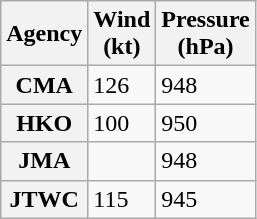<table class="wikitable floatleft">
<tr>
<th>Agency</th>
<th>Wind<br>(kt)</th>
<th>Pressure<br>(hPa)</th>
</tr>
<tr>
<th>CMA</th>
<td>126</td>
<td>948</td>
</tr>
<tr>
<th>HKO</th>
<td>100</td>
<td>950</td>
</tr>
<tr>
<th>JMA</th>
<td></td>
<td>948</td>
</tr>
<tr>
<th>JTWC</th>
<td>115</td>
<td>945</td>
</tr>
</table>
